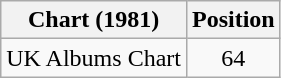<table class="wikitable" style="text-align:center;">
<tr>
<th scope="col">Chart (1981)</th>
<th scope="col">Position</th>
</tr>
<tr>
<td scope="row" align="left">UK Albums Chart</td>
<td>64</td>
</tr>
</table>
